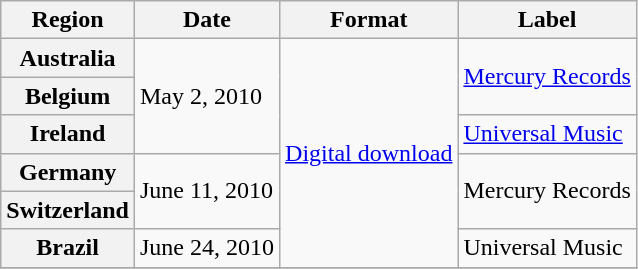<table class="wikitable plainrowheaders">
<tr>
<th scope="col">Region</th>
<th scope="col">Date</th>
<th scope="col">Format</th>
<th scope="col">Label</th>
</tr>
<tr>
<th scope="row">Australia</th>
<td rowspan="3">May 2, 2010</td>
<td rowspan="6"><a href='#'>Digital download</a></td>
<td rowspan="2"><a href='#'>Mercury Records</a></td>
</tr>
<tr>
<th scope="row">Belgium</th>
</tr>
<tr>
<th scope="row">Ireland</th>
<td><a href='#'>Universal Music</a></td>
</tr>
<tr>
<th scope="row">Germany</th>
<td rowspan="2">June 11, 2010</td>
<td rowspan="2">Mercury Records</td>
</tr>
<tr>
<th scope="row">Switzerland</th>
</tr>
<tr>
<th scope="row">Brazil</th>
<td>June 24, 2010</td>
<td>Universal Music</td>
</tr>
<tr>
</tr>
</table>
